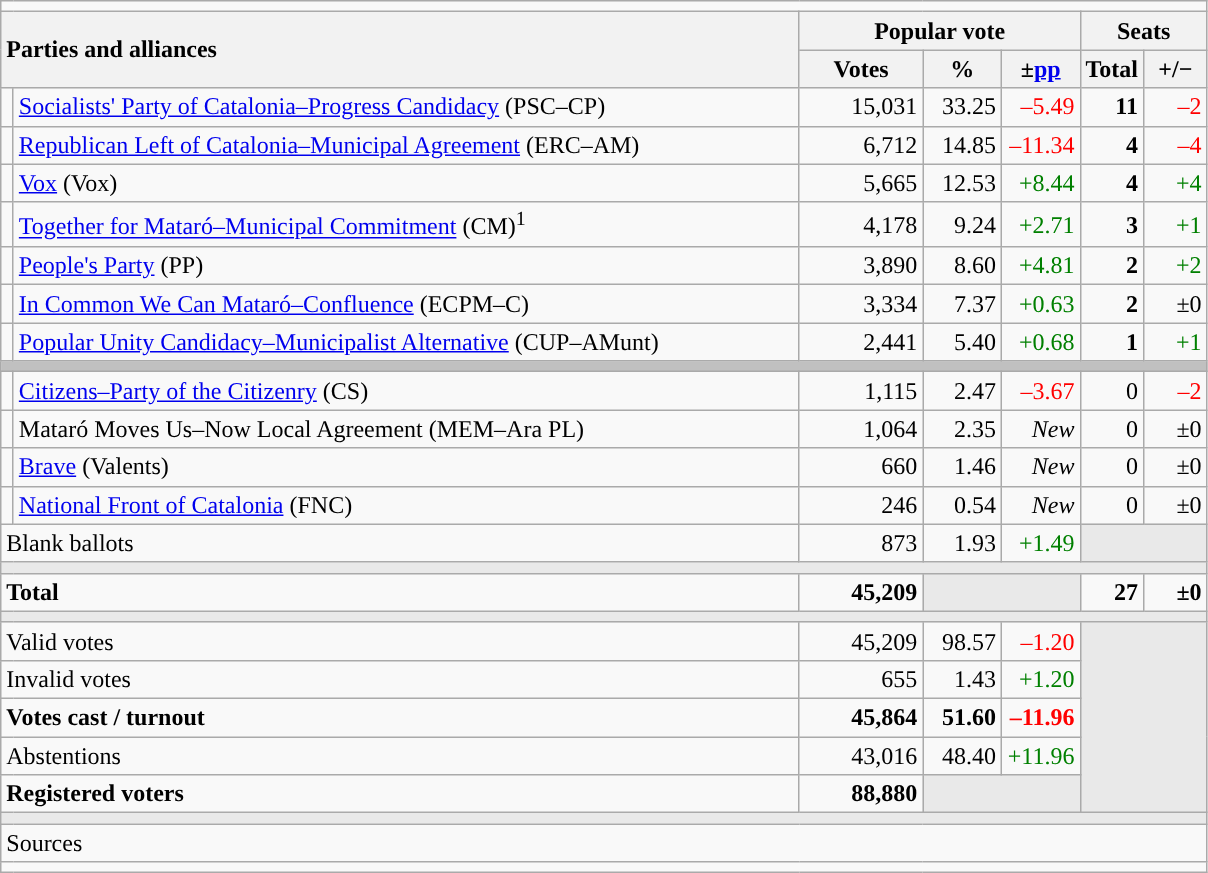<table class="wikitable" style="text-align:right;">
<tr>
<td colspan="7"></td>
</tr>
<tr>
<th style="text-align:left;" rowspan="2" colspan="2" width="525">Parties and alliances</th>
<th colspan="3">Popular vote</th>
<th colspan="2">Seats</th>
</tr>
<tr>
<th width="75">Votes</th>
<th width="45">%</th>
<th width="45">±<a href='#'>pp</a></th>
<th width="35">Total</th>
<th width="35">+/−</th>
</tr>
<tr>
<td width="1" style="color:inherit;background:"></td>
<td align="left"><a href='#'>Socialists' Party of Catalonia–Progress Candidacy</a> (PSC–CP)</td>
<td>15,031</td>
<td>33.25</td>
<td style="color:red;">–5.49</td>
<td><strong>11</strong></td>
<td style="color:red;">–2</td>
</tr>
<tr>
<td style="color:inherit;background:"></td>
<td align="left"><a href='#'>Republican Left of Catalonia–Municipal Agreement</a> (ERC–AM)</td>
<td>6,712</td>
<td>14.85</td>
<td style="color:red;">–11.34</td>
<td><strong>4</strong></td>
<td style="color:red;">–4</td>
</tr>
<tr>
<td style="color:inherit;background:"></td>
<td align="left"><a href='#'>Vox</a> (Vox)</td>
<td>5,665</td>
<td>12.53</td>
<td style="color:green;">+8.44</td>
<td><strong>4</strong></td>
<td style="color:green;">+4</td>
</tr>
<tr>
<td style="color:inherit;background:"></td>
<td align="left"><a href='#'>Together for Mataró–Municipal Commitment</a> (CM)<sup>1</sup></td>
<td>4,178</td>
<td>9.24</td>
<td style="color:green;">+2.71</td>
<td><strong>3</strong></td>
<td style="color:green;">+1</td>
</tr>
<tr>
<td style="color:inherit;background:"></td>
<td align="left"><a href='#'>People's Party</a> (PP)</td>
<td>3,890</td>
<td>8.60</td>
<td style="color:green;">+4.81</td>
<td><strong>2</strong></td>
<td style="color:green;">+2</td>
</tr>
<tr>
<td style="color:inherit;background:"></td>
<td align="left"><a href='#'>In Common We Can Mataró–Confluence</a> (ECPM–C)</td>
<td>3,334</td>
<td>7.37</td>
<td style="color:green;">+0.63</td>
<td><strong>2</strong></td>
<td>±0</td>
</tr>
<tr>
<td style="color:inherit;background:"></td>
<td align="left"><a href='#'>Popular Unity Candidacy–Municipalist Alternative</a> (CUP–AMunt)</td>
<td>2,441</td>
<td>5.40</td>
<td style="color:green;">+0.68</td>
<td><strong>1</strong></td>
<td style="color:green;">+1</td>
</tr>
<tr>
<td colspan="7" bgcolor="#C0C0C0"></td>
</tr>
<tr>
<td style="color:inherit;background:"></td>
<td align="left"><a href='#'>Citizens–Party of the Citizenry</a> (CS)</td>
<td>1,115</td>
<td>2.47</td>
<td style="color:red;">–3.67</td>
<td>0</td>
<td style="color:red;">–2</td>
</tr>
<tr>
<td style="color:inherit;background:"></td>
<td align="left">Mataró Moves Us–Now Local Agreement (MEM–Ara PL)</td>
<td>1,064</td>
<td>2.35</td>
<td><em>New</em></td>
<td>0</td>
<td>±0</td>
</tr>
<tr>
<td style="color:inherit;background:"></td>
<td align="left"><a href='#'>Brave</a> (Valents)</td>
<td>660</td>
<td>1.46</td>
<td><em>New</em></td>
<td>0</td>
<td>±0</td>
</tr>
<tr>
<td style="color:inherit;background:"></td>
<td align="left"><a href='#'>National Front of Catalonia</a> (FNC)</td>
<td>246</td>
<td>0.54</td>
<td><em>New</em></td>
<td>0</td>
<td>±0</td>
</tr>
<tr>
<td align="left" colspan="2">Blank ballots</td>
<td>873</td>
<td>1.93</td>
<td style="color:green;">+1.49</td>
<td bgcolor="#E9E9E9" colspan="2"></td>
</tr>
<tr>
<td colspan="7" bgcolor="#E9E9E9"></td>
</tr>
<tr style="font-weight:bold;">
<td align="left" colspan="2">Total</td>
<td>45,209</td>
<td bgcolor="#E9E9E9" colspan="2"></td>
<td>27</td>
<td>±0</td>
</tr>
<tr>
<td colspan="7" bgcolor="#E9E9E9"></td>
</tr>
<tr>
<td align="left" colspan="2">Valid votes</td>
<td>45,209</td>
<td>98.57</td>
<td style="color:red;">–1.20</td>
<td bgcolor="#E9E9E9" colspan="2" rowspan="5"></td>
</tr>
<tr>
<td align="left" colspan="2">Invalid votes</td>
<td>655</td>
<td>1.43</td>
<td style="color:green;">+1.20</td>
</tr>
<tr style="font-weight:bold;">
<td align="left" colspan="2">Votes cast / turnout</td>
<td>45,864</td>
<td>51.60</td>
<td style="color:red;">–11.96</td>
</tr>
<tr>
<td align="left" colspan="2">Abstentions</td>
<td>43,016</td>
<td>48.40</td>
<td style="color:green;">+11.96</td>
</tr>
<tr style="font-weight:bold;">
<td align="left" colspan="2">Registered voters</td>
<td>88,880</td>
<td bgcolor="#E9E9E9" colspan="2"></td>
</tr>
<tr>
<td colspan="7" bgcolor="#E9E9E9"></td>
</tr>
<tr>
<td align="left" colspan="7">Sources</td>
</tr>
<tr>
<td colspan="7" style="text-align:left; max-width:790px;"></td>
</tr>
</table>
